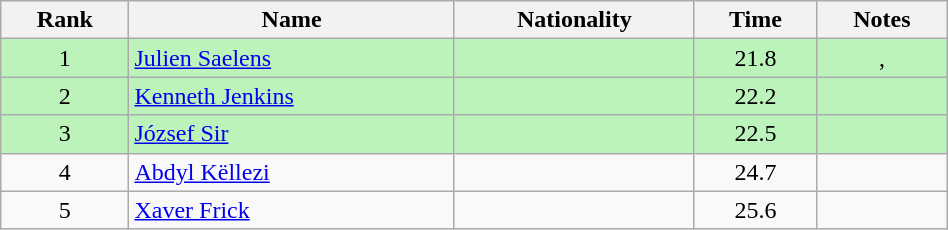<table class="wikitable sortable" style="text-align:center;width: 50%">
<tr>
<th>Rank</th>
<th>Name</th>
<th>Nationality</th>
<th>Time</th>
<th>Notes</th>
</tr>
<tr bgcolor=bbf3bb>
<td>1</td>
<td align=left><a href='#'>Julien Saelens</a></td>
<td align=left></td>
<td>21.8</td>
<td>, </td>
</tr>
<tr bgcolor=bbf3bb>
<td>2</td>
<td align=left><a href='#'>Kenneth Jenkins</a></td>
<td align=left></td>
<td>22.2</td>
<td></td>
</tr>
<tr bgcolor=bbf3bb>
<td>3</td>
<td align=left><a href='#'>József Sir</a></td>
<td align=left></td>
<td>22.5</td>
<td></td>
</tr>
<tr>
<td>4</td>
<td align=left><a href='#'>Abdyl Këllezi</a></td>
<td align=left></td>
<td>24.7</td>
<td></td>
</tr>
<tr>
<td>5</td>
<td align=left><a href='#'>Xaver Frick</a></td>
<td align=left></td>
<td>25.6</td>
<td></td>
</tr>
</table>
